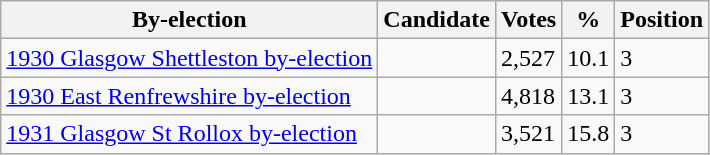<table class="wikitable sortable">
<tr>
<th>By-election</th>
<th>Candidate</th>
<th>Votes</th>
<th>%</th>
<th>Position</th>
</tr>
<tr>
<td><a href='#'>1930 Glasgow Shettleston by-election</a></td>
<td></td>
<td>2,527</td>
<td>10.1</td>
<td>3</td>
</tr>
<tr>
<td><a href='#'>1930 East Renfrewshire by-election</a></td>
<td></td>
<td>4,818</td>
<td>13.1</td>
<td>3</td>
</tr>
<tr>
<td><a href='#'>1931 Glasgow St Rollox by-election</a></td>
<td></td>
<td>3,521</td>
<td>15.8</td>
<td>3</td>
</tr>
</table>
